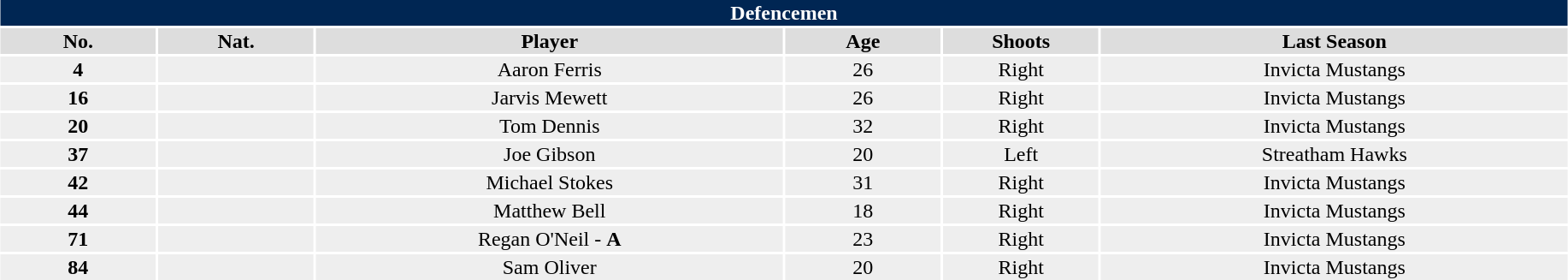<table class="toccolours"  style="width:97%; clear:both; margin:1.5em auto; text-align:center;">
<tr>
<th colspan="11" style="background:#002653; color:#FFFFFF;">Defencemen</th>
</tr>
<tr style="background:#ddd;">
<th width=10%>No.</th>
<th width=10%>Nat.</th>
<th width=30%>Player</th>
<th width=10%>Age</th>
<th width=10%>Shoots</th>
<th width=30%>Last Season</th>
</tr>
<tr style="background:#eee;">
<td><strong>4</strong></td>
<td></td>
<td>Aaron Ferris </td>
<td>26</td>
<td>Right</td>
<td>Invicta Mustangs</td>
</tr>
<tr style="background:#eee;">
<td><strong>16</strong></td>
<td></td>
<td>Jarvis Mewett </td>
<td>26</td>
<td>Right</td>
<td>Invicta Mustangs</td>
</tr>
<tr style="background:#eee;">
<td><strong>20</strong></td>
<td></td>
<td>Tom Dennis </td>
<td>32</td>
<td>Right</td>
<td>Invicta Mustangs</td>
</tr>
<tr style="background:#eee;">
<td><strong>37</strong></td>
<td></td>
<td>Joe Gibson </td>
<td>20</td>
<td>Left</td>
<td>Streatham Hawks</td>
</tr>
<tr style="background:#eee;">
<td><strong>42</strong></td>
<td></td>
<td>Michael Stokes </td>
<td>31</td>
<td>Right</td>
<td>Invicta Mustangs</td>
</tr>
<tr style="background:#eee;">
<td><strong>44</strong></td>
<td></td>
<td>Matthew Bell </td>
<td>18</td>
<td>Right</td>
<td>Invicta Mustangs</td>
</tr>
<tr style="background:#eee;">
<td><strong>71</strong></td>
<td></td>
<td>Regan O'Neil - <strong>A</strong></td>
<td>23</td>
<td>Right</td>
<td>Invicta Mustangs</td>
</tr>
<tr style="background:#eee;">
<td><strong>84</strong></td>
<td></td>
<td>Sam Oliver </td>
<td>20</td>
<td>Right</td>
<td>Invicta Mustangs</td>
</tr>
<tr>
</tr>
</table>
